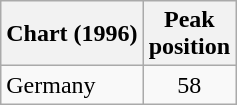<table class="wikitable">
<tr>
<th>Chart (1996)</th>
<th>Peak<br>position</th>
</tr>
<tr>
<td>Germany</td>
<td align="center">58</td>
</tr>
</table>
